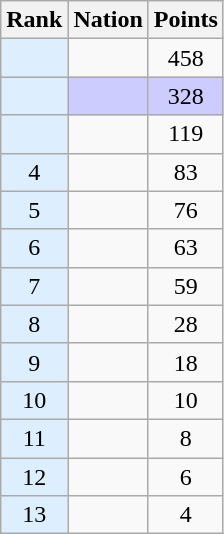<table class="wikitable sortable" style="text-align:center">
<tr>
<th>Rank</th>
<th>Nation</th>
<th>Points</th>
</tr>
<tr>
<td bgcolor = DDEEFF></td>
<td align=left></td>
<td>458</td>
</tr>
<tr style="background-color:#ccccff">
<td bgcolor = DDEEFF></td>
<td align=left></td>
<td>328</td>
</tr>
<tr>
<td bgcolor = DDEEFF></td>
<td align=left></td>
<td>119</td>
</tr>
<tr>
<td bgcolor = DDEEFF>4</td>
<td align=left></td>
<td>83</td>
</tr>
<tr>
<td bgcolor = DDEEFF>5</td>
<td align=left></td>
<td>76</td>
</tr>
<tr>
<td bgcolor = DDEEFF>6</td>
<td align=left></td>
<td>63</td>
</tr>
<tr>
<td bgcolor = DDEEFF>7</td>
<td align=left></td>
<td>59</td>
</tr>
<tr>
<td bgcolor = DDEEFF>8</td>
<td align=left></td>
<td>28</td>
</tr>
<tr>
<td bgcolor = DDEEFF>9</td>
<td align=left></td>
<td>18</td>
</tr>
<tr>
<td bgcolor = DDEEFF>10</td>
<td align=left></td>
<td>10</td>
</tr>
<tr>
<td bgcolor = DDEEFF>11</td>
<td align=left></td>
<td>8</td>
</tr>
<tr>
<td bgcolor = DDEEFF>12</td>
<td align=left></td>
<td>6</td>
</tr>
<tr>
<td bgcolor = DDEEFF>13</td>
<td align=left></td>
<td>4</td>
</tr>
</table>
